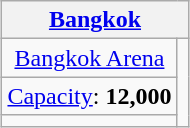<table class="wikitable" style="text-align:center; margin:1em auto;">
<tr>
<th colspan=2><a href='#'>Bangkok</a></th>
</tr>
<tr>
<td><a href='#'>Bangkok Arena</a></td>
<td rowspan=3></td>
</tr>
<tr>
<td><a href='#'>Capacity</a>: <strong>12,000</strong></td>
</tr>
<tr>
<td></td>
</tr>
</table>
